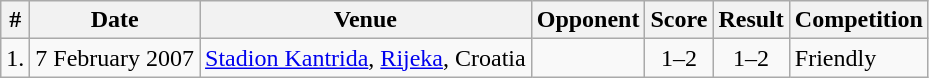<table class="wikitable sortable">
<tr>
<th>#</th>
<th>Date</th>
<th>Venue</th>
<th>Opponent</th>
<th>Score</th>
<th>Result</th>
<th>Competition</th>
</tr>
<tr>
<td>1.</td>
<td>7 February 2007</td>
<td><a href='#'>Stadion Kantrida</a>, <a href='#'>Rijeka</a>, Croatia</td>
<td></td>
<td align="center">1–2</td>
<td align="center">1–2</td>
<td>Friendly</td>
</tr>
</table>
